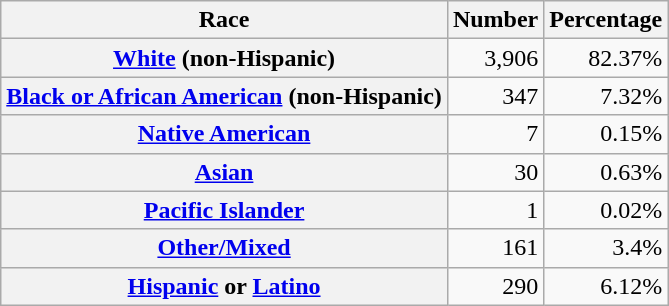<table class="wikitable" style="text-align:right">
<tr>
<th scope="col">Race</th>
<th scope="col">Number</th>
<th scope="col">Percentage</th>
</tr>
<tr>
<th scope="row"><a href='#'>White</a> (non-Hispanic)</th>
<td>3,906</td>
<td>82.37%</td>
</tr>
<tr>
<th scope="row"><a href='#'>Black or African American</a> (non-Hispanic)</th>
<td>347</td>
<td>7.32%</td>
</tr>
<tr>
<th scope="row"><a href='#'>Native American</a></th>
<td>7</td>
<td>0.15%</td>
</tr>
<tr>
<th scope="row"><a href='#'>Asian</a></th>
<td>30</td>
<td>0.63%</td>
</tr>
<tr>
<th scope="row"><a href='#'>Pacific Islander</a></th>
<td>1</td>
<td>0.02%</td>
</tr>
<tr>
<th scope="row"><a href='#'>Other/Mixed</a></th>
<td>161</td>
<td>3.4%</td>
</tr>
<tr>
<th scope="row"><a href='#'>Hispanic</a> or <a href='#'>Latino</a></th>
<td>290</td>
<td>6.12%</td>
</tr>
</table>
